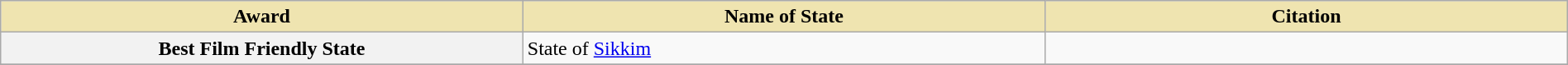<table class="wikitable plainrowheaders" style="width:100%;">
<tr>
<th style="background-color:#EFE4B0;width:20%;">Award</th>
<th style="background-color:#EFE4B0;width:20%;">Name of State</th>
<th style="background-color:#EFE4B0;width:20%;">Citation</th>
</tr>
<tr>
<th scope="row">Best Film Friendly State</th>
<td>State of <a href='#'>Sikkim</a></td>
<td></td>
</tr>
<tr>
</tr>
</table>
